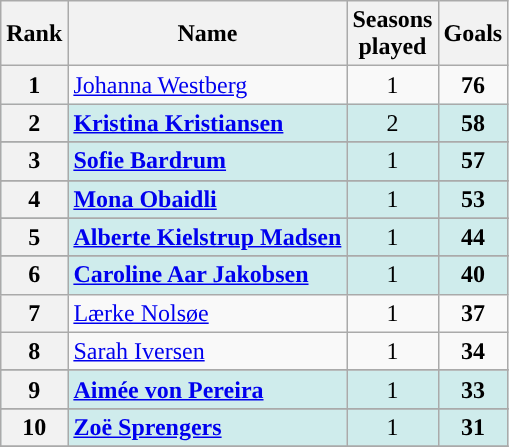<table class="wikitable" style="text-align: center">
<tr>
<th>Rank</th>
<th class="unsortable">Name</th>
<th>Seasons<br>played</th>
<th>Goals</th>
</tr>
<tr>
<th>1</th>
<td style="text-align: left;"> <a href='#'>Johanna Westberg</a></td>
<td>1</td>
<td><strong>76</strong></td>
</tr>
<tr style="background-color: #CFECEC;">
<th>2</th>
<td style="text-align: left;"> <strong><a href='#'>Kristina Kristiansen</a></strong></td>
<td>2</td>
<td><strong>58</strong></td>
</tr>
<tr>
</tr>
<tr style="background-color: #CFECEC;">
<th>3</th>
<td style="text-align: left;"> <strong><a href='#'>Sofie Bardrum</a></strong></td>
<td>1</td>
<td><strong>57</strong></td>
</tr>
<tr>
</tr>
<tr style="background-color: #CFECEC;">
<th>4</th>
<td style="text-align: left;"> <strong><a href='#'>Mona Obaidli</a></strong></td>
<td>1</td>
<td><strong>53</strong></td>
</tr>
<tr>
</tr>
<tr style="background-color: #CFECEC;">
<th>5</th>
<td style="text-align: left;"> <strong><a href='#'>Alberte Kielstrup Madsen</a></strong></td>
<td>1</td>
<td><strong>44</strong></td>
</tr>
<tr>
</tr>
<tr style="background-color: #CFECEC;">
<th>6</th>
<td style="text-align: left;"> <strong><a href='#'>Caroline Aar Jakobsen</a></strong></td>
<td>1</td>
<td><strong>40</strong></td>
</tr>
<tr>
<th>7</th>
<td style="text-align: left;"> <a href='#'>Lærke Nolsøe</a></td>
<td>1</td>
<td><strong>37</strong></td>
</tr>
<tr>
<th>8</th>
<td style="text-align: left;"> <a href='#'>Sarah Iversen</a></td>
<td>1</td>
<td><strong>34</strong></td>
</tr>
<tr>
</tr>
<tr>
</tr>
<tr style="background-color: #CFECEC;">
<th>9</th>
<td style="text-align: left;"> <strong><a href='#'>Aimée von Pereira</a></strong></td>
<td>1</td>
<td><strong>33</strong></td>
</tr>
<tr>
</tr>
<tr style="background-color: #CFECEC;">
<th>10</th>
<td style="text-align: left;"> <strong><a href='#'>Zoë Sprengers</a></strong></td>
<td>1</td>
<td><strong>31</strong></td>
</tr>
<tr>
</tr>
</table>
